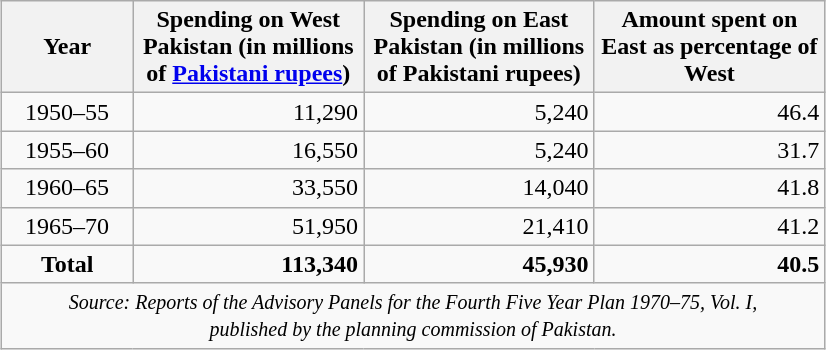<table class="wikitable" style="margin:0 auto; width:550px;text-align:center;">
<tr>
<th width=16%>Year</th>
<th width=28%>Spending on West Pakistan (in millions of <a href='#'>Pakistani rupees</a>)</th>
<th width=28%>Spending on East Pakistan (in millions of Pakistani rupees)</th>
<th width=28%>Amount spent on East as percentage of West</th>
</tr>
<tr>
<td>1950–55</td>
<td style="text-align:right;">11,290</td>
<td style="text-align:right;">5,240</td>
<td style="text-align:right;">46.4</td>
</tr>
<tr>
<td>1955–60</td>
<td style="text-align:right;">16,550</td>
<td style="text-align:right;">5,240</td>
<td style="text-align:right;">31.7</td>
</tr>
<tr>
<td>1960–65</td>
<td style="text-align:right;">33,550</td>
<td align="right">14,040</td>
<td style="text-align:right;">41.8</td>
</tr>
<tr>
<td>1965–70</td>
<td align="right">51,950</td>
<td align="right">21,410</td>
<td style="text-align:right;">41.2</td>
</tr>
<tr>
<td><strong>Total</strong></td>
<td align="right"><strong>113,340</strong></td>
<td align="right"><strong>45,930</strong></td>
<td style="text-align:right;"><strong>40.5</strong></td>
</tr>
<tr>
<td colspan="4"><small><em>Source: Reports of the Advisory Panels for the Fourth Five Year Plan 1970–75, Vol. I,<br> published by the planning commission of Pakistan.</em></small></td>
</tr>
</table>
